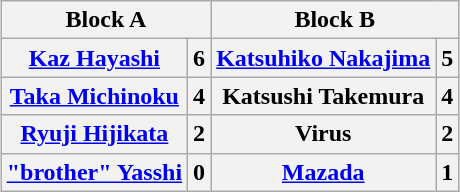<table class="wikitable" style="margin: 1em auto 1em auto;text-align:center">
<tr>
<th colspan="2">Block A</th>
<th colspan="2">Block B</th>
</tr>
<tr>
<th><a href='#'>Kaz Hayashi</a></th>
<th>6</th>
<th><a href='#'>Katsuhiko Nakajima</a></th>
<th>5</th>
</tr>
<tr>
<th><a href='#'>Taka Michinoku</a></th>
<th>4</th>
<th>Katsushi Takemura</th>
<th>4</th>
</tr>
<tr>
<th><a href='#'>Ryuji Hijikata</a></th>
<th>2</th>
<th>Virus</th>
<th>2</th>
</tr>
<tr>
<th><a href='#'>"brother" Yasshi</a></th>
<th>0</th>
<th><a href='#'>Mazada</a></th>
<th>1</th>
</tr>
</table>
